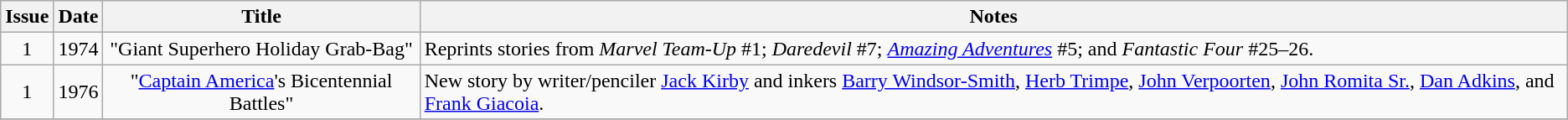<table class="wikitable">
<tr>
<th>Issue</th>
<th>Date</th>
<th>Title</th>
<th>Notes</th>
</tr>
<tr>
<td align="center">1</td>
<td align="center">1974</td>
<td align="center">"Giant Superhero Holiday Grab-Bag"</td>
<td>Reprints stories from <em>Marvel Team-Up</em> #1; <em>Daredevil</em> #7; <em><a href='#'>Amazing Adventures</a></em> #5; and <em>Fantastic Four</em> #25–26.</td>
</tr>
<tr>
<td align="center">1</td>
<td align="center">1976</td>
<td align="center">"<a href='#'>Captain America</a>'s Bicentennial Battles"</td>
<td>New story by writer/penciler <a href='#'>Jack Kirby</a> and inkers <a href='#'>Barry Windsor-Smith</a>, <a href='#'>Herb Trimpe</a>, <a href='#'>John Verpoorten</a>, <a href='#'>John Romita Sr.</a>, <a href='#'>Dan Adkins</a>, and <a href='#'>Frank Giacoia</a>.</td>
</tr>
<tr>
</tr>
</table>
